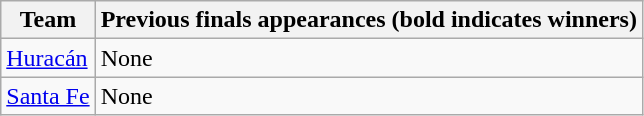<table class="wikitable">
<tr>
<th>Team</th>
<th>Previous finals appearances (bold indicates winners)</th>
</tr>
<tr>
<td> <a href='#'>Huracán</a></td>
<td>None</td>
</tr>
<tr>
<td> <a href='#'>Santa Fe</a></td>
<td>None</td>
</tr>
</table>
